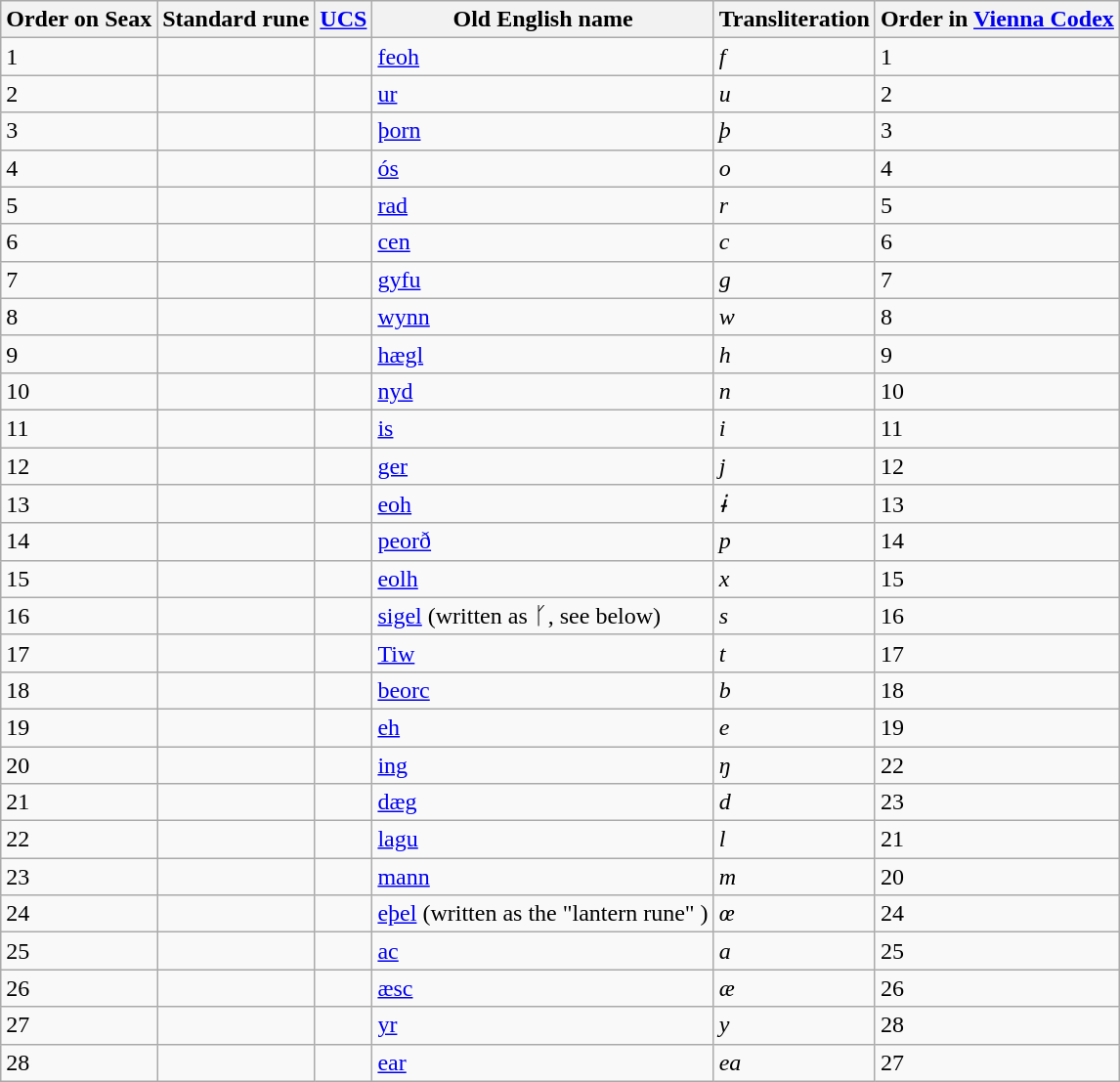<table class="wikitable">
<tr>
<th>Order on Seax</th>
<th>Standard rune</th>
<th><a href='#'>UCS</a></th>
<th>Old English name</th>
<th>Transliteration</th>
<th>Order in <a href='#'>Vienna Codex</a></th>
</tr>
<tr>
<td>1</td>
<td></td>
<td></td>
<td><a href='#'>feoh</a></td>
<td><em>f</em></td>
<td>1</td>
</tr>
<tr>
<td>2</td>
<td></td>
<td></td>
<td><a href='#'>ur</a></td>
<td><em>u</em></td>
<td>2</td>
</tr>
<tr>
<td>3</td>
<td></td>
<td></td>
<td><a href='#'>þorn</a></td>
<td><em>þ</em></td>
<td>3</td>
</tr>
<tr>
<td>4</td>
<td></td>
<td></td>
<td><a href='#'>ós</a></td>
<td><em>o</em></td>
<td>4</td>
</tr>
<tr>
<td>5</td>
<td></td>
<td></td>
<td><a href='#'>rad</a></td>
<td><em>r</em></td>
<td>5</td>
</tr>
<tr>
<td>6</td>
<td></td>
<td></td>
<td><a href='#'>cen</a></td>
<td><em>c</em></td>
<td>6</td>
</tr>
<tr>
<td>7</td>
<td></td>
<td></td>
<td><a href='#'>gyfu</a></td>
<td><em>g</em></td>
<td>7</td>
</tr>
<tr>
<td>8</td>
<td></td>
<td></td>
<td><a href='#'>wynn</a></td>
<td><em>w</em></td>
<td>8</td>
</tr>
<tr>
<td>9</td>
<td></td>
<td></td>
<td><a href='#'>hægl</a></td>
<td><em>h</em></td>
<td>9</td>
</tr>
<tr>
<td>10</td>
<td></td>
<td></td>
<td><a href='#'>nyd</a></td>
<td><em>n</em></td>
<td>10</td>
</tr>
<tr>
<td>11</td>
<td></td>
<td></td>
<td><a href='#'>is</a></td>
<td><em>i</em></td>
<td>11</td>
</tr>
<tr>
<td>12</td>
<td></td>
<td></td>
<td><a href='#'>ger</a></td>
<td><em>j</em></td>
<td>12</td>
</tr>
<tr>
<td>13</td>
<td></td>
<td></td>
<td><a href='#'>eoh</a></td>
<td><em>ɨ</em></td>
<td>13</td>
</tr>
<tr>
<td>14</td>
<td></td>
<td></td>
<td><a href='#'>peorð</a></td>
<td><em>p</em></td>
<td>14</td>
</tr>
<tr>
<td>15</td>
<td></td>
<td></td>
<td><a href='#'>eolh</a></td>
<td><em>x</em></td>
<td>15</td>
</tr>
<tr>
<td>16</td>
<td></td>
<td></td>
<td><a href='#'>sigel</a> (written as ᚴ, see below)</td>
<td><em>s</em></td>
<td>16</td>
</tr>
<tr>
<td>17</td>
<td></td>
<td></td>
<td><a href='#'>Tiw</a></td>
<td><em>t</em></td>
<td>17</td>
</tr>
<tr>
<td>18</td>
<td></td>
<td></td>
<td><a href='#'>beorc</a></td>
<td><em>b</em></td>
<td>18</td>
</tr>
<tr>
<td>19</td>
<td></td>
<td></td>
<td><a href='#'>eh</a></td>
<td><em>e</em></td>
<td>19</td>
</tr>
<tr>
<td>20</td>
<td></td>
<td></td>
<td><a href='#'>ing</a></td>
<td><em>ŋ</em></td>
<td>22</td>
</tr>
<tr>
<td>21</td>
<td></td>
<td></td>
<td><a href='#'>dæg</a></td>
<td><em>d</em></td>
<td>23</td>
</tr>
<tr>
<td>22</td>
<td></td>
<td></td>
<td><a href='#'>lagu</a></td>
<td><em>l</em></td>
<td>21</td>
</tr>
<tr>
<td>23</td>
<td></td>
<td></td>
<td><a href='#'>mann</a></td>
<td><em>m</em></td>
<td>20</td>
</tr>
<tr>
<td>24</td>
<td></td>
<td></td>
<td><a href='#'>eþel</a> (written as the "lantern rune" )</td>
<td><em>œ</em></td>
<td>24</td>
</tr>
<tr>
<td>25</td>
<td></td>
<td></td>
<td><a href='#'>ac</a></td>
<td><em>a</em></td>
<td>25</td>
</tr>
<tr>
<td>26</td>
<td></td>
<td></td>
<td><a href='#'>æsc</a></td>
<td><em>æ</em></td>
<td>26</td>
</tr>
<tr>
<td>27</td>
<td></td>
<td></td>
<td><a href='#'>yr</a></td>
<td><em>y</em></td>
<td>28</td>
</tr>
<tr>
<td>28</td>
<td></td>
<td></td>
<td><a href='#'>ear</a></td>
<td><em>ea</em></td>
<td>27</td>
</tr>
</table>
